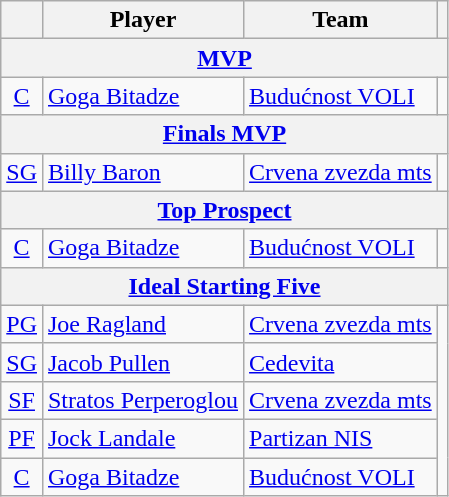<table class="wikitable">
<tr>
<th align="center"></th>
<th align="center">Player</th>
<th align="center">Team</th>
<th align="center"></th>
</tr>
<tr>
<th colspan=4> <a href='#'>MVP</a></th>
</tr>
<tr>
<td align="center"><a href='#'>C</a></td>
<td align="left"> <a href='#'>Goga Bitadze</a></td>
<td align="left"> <a href='#'>Budućnost VOLI</a></td>
<td align="center"></td>
</tr>
<tr>
<th colspan=4> <a href='#'>Finals MVP</a></th>
</tr>
<tr>
<td align="center"><a href='#'>SG</a></td>
<td align="left"> <a href='#'>Billy Baron</a></td>
<td align="left"> <a href='#'>Crvena zvezda mts</a></td>
<td align="center"></td>
</tr>
<tr>
<th colspan=4> <a href='#'>Top Prospect</a></th>
</tr>
<tr>
<td align="center"><a href='#'>C</a></td>
<td align="left"> <a href='#'>Goga Bitadze</a></td>
<td align="left"> <a href='#'>Budućnost VOLI</a></td>
<td align="center"></td>
</tr>
<tr>
<th colspan=4><a href='#'>Ideal Starting Five</a></th>
</tr>
<tr>
<td align="center"><a href='#'>PG</a></td>
<td> <a href='#'>Joe Ragland</a></td>
<td> <a href='#'>Crvena zvezda mts</a></td>
<td rowspan="5" style="text-align:center;"></td>
</tr>
<tr>
<td align="center"><a href='#'>SG</a></td>
<td> <a href='#'>Jacob Pullen</a></td>
<td> <a href='#'>Cedevita</a></td>
</tr>
<tr>
<td align="center"><a href='#'>SF</a></td>
<td> <a href='#'>Stratos Perperoglou</a></td>
<td align="left"> <a href='#'>Crvena zvezda mts</a></td>
</tr>
<tr>
<td align="center"><a href='#'>PF</a></td>
<td> <a href='#'>Jock Landale</a></td>
<td> <a href='#'>Partizan NIS</a></td>
</tr>
<tr>
<td align="center"><a href='#'>C</a></td>
<td> <a href='#'>Goga Bitadze</a></td>
<td> <a href='#'>Budućnost VOLI</a></td>
</tr>
</table>
